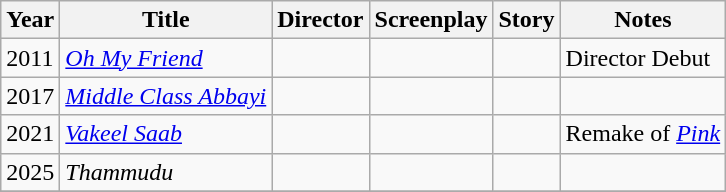<table class="wikitable sortable">
<tr>
<th>Year</th>
<th>Title</th>
<th>Director</th>
<th>Screenplay</th>
<th>Story</th>
<th>Notes</th>
</tr>
<tr>
<td>2011</td>
<td><em><a href='#'>Oh My Friend</a></em></td>
<td></td>
<td></td>
<td></td>
<td>Director Debut</td>
</tr>
<tr>
<td>2017</td>
<td><em><a href='#'>Middle Class Abbayi</a></em></td>
<td></td>
<td></td>
<td></td>
<td></td>
</tr>
<tr>
<td>2021</td>
<td><em><a href='#'>Vakeel Saab</a></em></td>
<td></td>
<td></td>
<td></td>
<td>Remake of <em><a href='#'>Pink</a></em></td>
</tr>
<tr>
<td>2025</td>
<td><em>Thammudu</em></td>
<td></td>
<td></td>
<td></td>
<td></td>
</tr>
<tr>
</tr>
</table>
